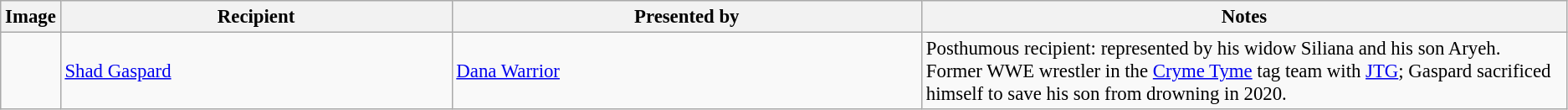<table class="wikitable sortable" style="font-size: 95%">
<tr>
<th class="unsortable">Image</th>
<th style="width:25%;">Recipient<br></th>
<th style="width:30%;">Presented by</th>
<th class="unsortable">Notes</th>
</tr>
<tr>
<td></td>
<td><a href='#'>Shad Gaspard</a></td>
<td><a href='#'>Dana Warrior</a></td>
<td>Posthumous recipient: represented by his widow Siliana and his son Aryeh.<br>Former WWE wrestler in the <a href='#'>Cryme Tyme</a> tag team with <a href='#'>JTG</a>; Gaspard sacrificed himself to save his son from drowning in 2020.</td>
</tr>
</table>
